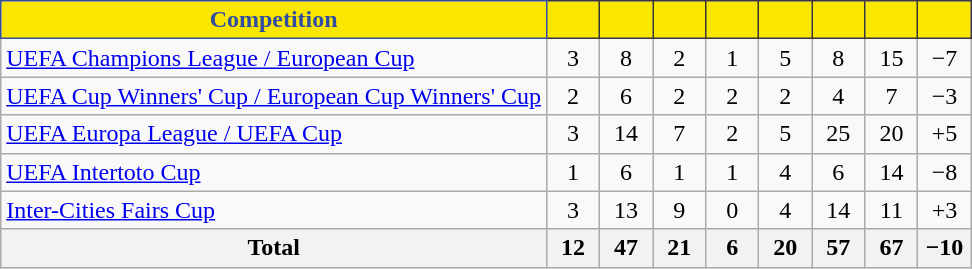<table class="wikitable" style="text-align:center">
<tr>
<th style="background:#f9e700;color:#314da1;border:1px solid #314da1;">Competition</th>
<th style="width:28px; background:#f9e700;color:#304da1;border:1px solid #373435;"></th>
<th style="width:28px; background:#f9e700;color:#304da1;border:1px solid #373435;"></th>
<th style="width:28px; background:#f9e700;color:#304da1;border:1px solid #373435;"></th>
<th style="width:28px; background:#f9e700;color:#304da1;border:1px solid #373435;"></th>
<th style="width:28px; background:#f9e700;color:#304da1;border:1px solid #373435;"></th>
<th style="width:28px; background:#f9e700;color:#304da1;border:1px solid #373435;"></th>
<th style="width:28px; background:#f9e700;color:#304da1;border:1px solid #373435;"></th>
<th style="width:28px; background:#f9e700;color:#304da1;border:1px solid #373435;"></th>
</tr>
<tr>
<td align=left><a href='#'>UEFA Champions League / European Cup</a></td>
<td>3</td>
<td>8</td>
<td>2</td>
<td>1</td>
<td>5</td>
<td>8</td>
<td>15</td>
<td>−7</td>
</tr>
<tr>
<td align=left><a href='#'>UEFA Cup Winners' Cup / European Cup Winners' Cup</a></td>
<td>2</td>
<td>6</td>
<td>2</td>
<td>2</td>
<td>2</td>
<td>4</td>
<td>7</td>
<td>−3</td>
</tr>
<tr>
<td align=left><a href='#'>UEFA Europa League / UEFA Cup</a></td>
<td>3</td>
<td>14</td>
<td>7</td>
<td>2</td>
<td>5</td>
<td>25</td>
<td>20</td>
<td>+5</td>
</tr>
<tr>
<td align=left><a href='#'>UEFA Intertoto Cup</a></td>
<td>1</td>
<td>6</td>
<td>1</td>
<td>1</td>
<td>4</td>
<td>6</td>
<td>14</td>
<td>−8</td>
</tr>
<tr>
<td align=left><a href='#'>Inter-Cities Fairs Cup</a></td>
<td>3</td>
<td>13</td>
<td>9</td>
<td>0</td>
<td>4</td>
<td>14</td>
<td>11</td>
<td>+3</td>
</tr>
<tr>
<th>Total</th>
<th>12</th>
<th>47</th>
<th>21</th>
<th>6</th>
<th>20</th>
<th>57</th>
<th>67</th>
<th>−10</th>
</tr>
</table>
